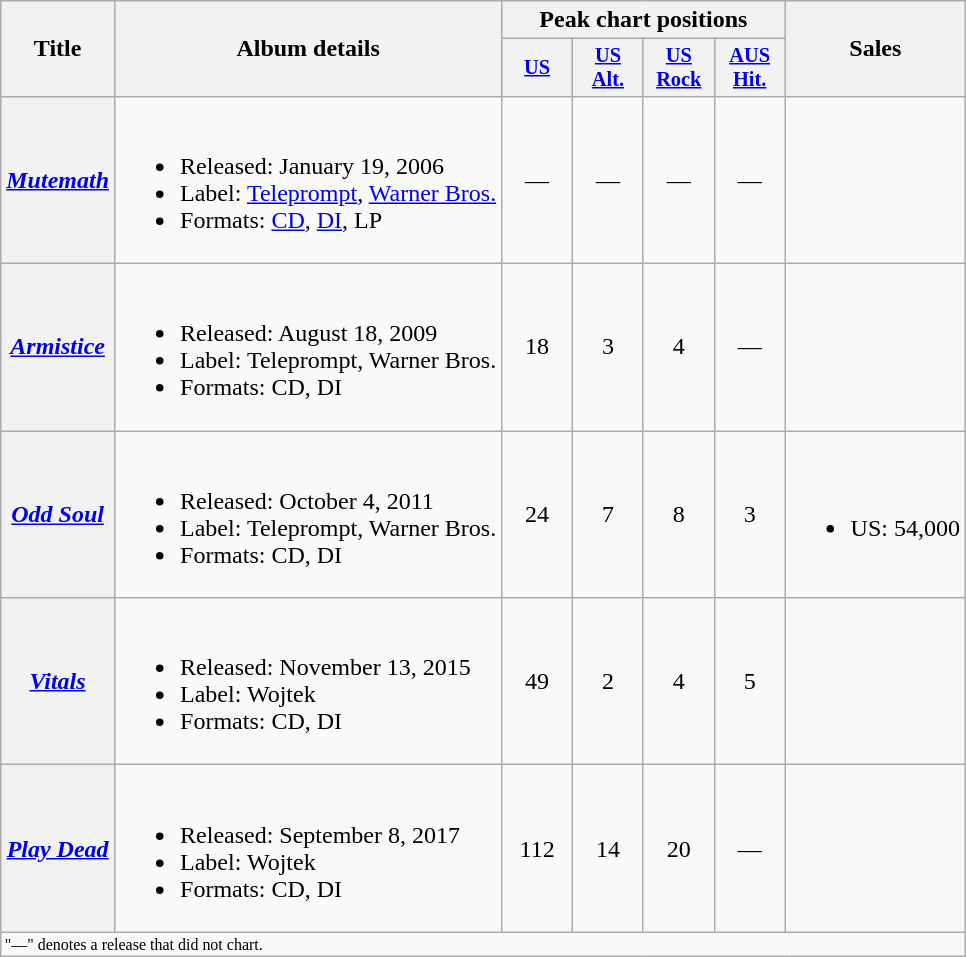<table class="wikitable plainrowheaders">
<tr>
<th rowspan="2">Title</th>
<th rowspan="2">Album details</th>
<th colspan="4">Peak chart positions</th>
<th rowspan="2">Sales</th>
</tr>
<tr>
<th style="width:3em;font-size:85%"><a href='#'>US</a><br></th>
<th style="width:3em;font-size:85%"><a href='#'>US<br>Alt.</a><br></th>
<th style="width:3em;font-size:85%"><a href='#'>US<br>Rock</a><br></th>
<th style="width:3em;font-size:85%"><a href='#'>AUS<br>Hit.</a><br></th>
</tr>
<tr>
<th scope="row"><em><a href='#'>Mutemath</a></em></th>
<td><br><ul><li>Released: January 19, 2006</li><li>Label: <a href='#'>Teleprompt</a>, <a href='#'>Warner Bros.</a></li><li>Formats: <a href='#'>CD</a>, <a href='#'>DI</a>, LP</li></ul></td>
<td style="text-align:center;">—</td>
<td style="text-align:center;">—</td>
<td style="text-align:center;">—</td>
<td style="text-align:center;">—</td>
<td></td>
</tr>
<tr>
<th scope="row"><em><a href='#'>Armistice</a></em></th>
<td><br><ul><li>Released: August 18, 2009</li><li>Label: Teleprompt, Warner Bros.</li><li>Formats: CD, DI</li></ul></td>
<td style="text-align:center;">18</td>
<td style="text-align:center;">3</td>
<td style="text-align:center;">4</td>
<td style="text-align:center;">—</td>
<td></td>
</tr>
<tr>
<th scope="row"><em><a href='#'>Odd Soul</a></em></th>
<td><br><ul><li>Released: October 4, 2011</li><li>Label: Teleprompt, Warner Bros.</li><li>Formats: CD, DI</li></ul></td>
<td style="text-align:center;">24</td>
<td style="text-align:center;">7</td>
<td style="text-align:center;">8</td>
<td style="text-align:center;">3</td>
<td><br><ul><li>US: 54,000</li></ul></td>
</tr>
<tr>
<th scope="row"><em><a href='#'>Vitals</a></em></th>
<td><br><ul><li>Released: November 13, 2015</li><li>Label: Wojtek</li><li>Formats: CD, DI</li></ul></td>
<td style="text-align:center;">49</td>
<td style="text-align:center;">2</td>
<td style="text-align:center;">4</td>
<td style="text-align:center;">5</td>
<td></td>
</tr>
<tr>
<th scope="row"><em><a href='#'>Play Dead</a></em></th>
<td><br><ul><li>Released: September 8, 2017</li><li>Label: Wojtek</li><li>Formats: CD, DI</li></ul></td>
<td style="text-align:center;">112</td>
<td style="text-align:center;">14</td>
<td style="text-align:center;">20</td>
<td style="text-align:center;">—</td>
<td></td>
</tr>
<tr>
<td colspan="10" style="text-al8gn:center; font-size:8pt;">"—" denotes a release that did not chart.</td>
</tr>
</table>
